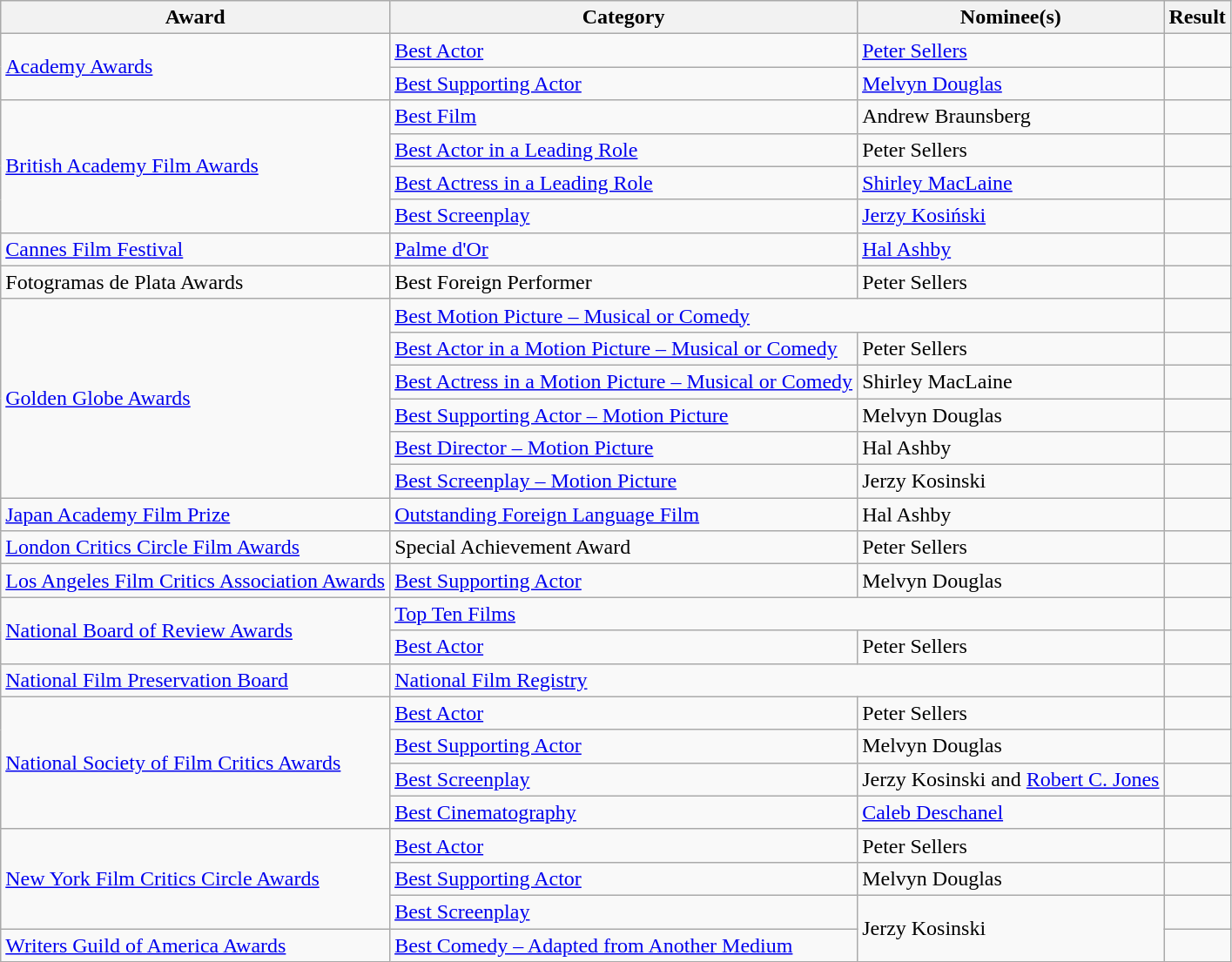<table class="wikitable plainrowheaders">
<tr>
<th>Award</th>
<th>Category</th>
<th>Nominee(s)</th>
<th>Result</th>
</tr>
<tr>
<td rowspan="2"><a href='#'>Academy Awards</a></td>
<td><a href='#'>Best Actor</a></td>
<td><a href='#'>Peter Sellers</a></td>
<td></td>
</tr>
<tr>
<td><a href='#'>Best Supporting Actor</a></td>
<td><a href='#'>Melvyn Douglas</a></td>
<td></td>
</tr>
<tr>
<td rowspan="4"><a href='#'>British Academy Film Awards</a></td>
<td><a href='#'>Best Film</a></td>
<td>Andrew Braunsberg</td>
<td></td>
</tr>
<tr>
<td><a href='#'>Best Actor in a Leading Role</a></td>
<td>Peter Sellers</td>
<td></td>
</tr>
<tr>
<td><a href='#'>Best Actress in a Leading Role</a></td>
<td><a href='#'>Shirley MacLaine</a></td>
<td></td>
</tr>
<tr>
<td><a href='#'>Best Screenplay</a></td>
<td><a href='#'>Jerzy Kosiński</a></td>
<td></td>
</tr>
<tr>
<td><a href='#'>Cannes Film Festival</a></td>
<td><a href='#'>Palme d'Or</a></td>
<td><a href='#'>Hal Ashby</a></td>
<td></td>
</tr>
<tr>
<td>Fotogramas de Plata Awards</td>
<td>Best Foreign Performer</td>
<td>Peter Sellers</td>
<td></td>
</tr>
<tr>
<td rowspan="6"><a href='#'>Golden Globe Awards</a></td>
<td colspan="2"><a href='#'>Best Motion Picture – Musical or Comedy</a></td>
<td></td>
</tr>
<tr>
<td><a href='#'>Best Actor in a Motion Picture – Musical or Comedy</a></td>
<td>Peter Sellers</td>
<td></td>
</tr>
<tr>
<td><a href='#'>Best Actress in a Motion Picture – Musical or Comedy</a></td>
<td>Shirley MacLaine</td>
<td></td>
</tr>
<tr>
<td><a href='#'>Best Supporting Actor – Motion Picture</a></td>
<td>Melvyn Douglas</td>
<td></td>
</tr>
<tr>
<td><a href='#'>Best Director – Motion Picture</a></td>
<td>Hal Ashby</td>
<td></td>
</tr>
<tr>
<td><a href='#'>Best Screenplay – Motion Picture</a></td>
<td>Jerzy Kosinski</td>
<td></td>
</tr>
<tr>
<td><a href='#'>Japan Academy Film Prize</a></td>
<td><a href='#'>Outstanding Foreign Language Film</a></td>
<td>Hal Ashby</td>
<td></td>
</tr>
<tr>
<td><a href='#'>London Critics Circle Film Awards</a></td>
<td>Special Achievement Award</td>
<td>Peter Sellers</td>
<td></td>
</tr>
<tr>
<td><a href='#'>Los Angeles Film Critics Association Awards</a></td>
<td><a href='#'>Best Supporting Actor</a></td>
<td>Melvyn Douglas </td>
<td></td>
</tr>
<tr>
<td rowspan="2"><a href='#'>National Board of Review Awards</a></td>
<td colspan="2"><a href='#'>Top Ten Films</a></td>
<td></td>
</tr>
<tr>
<td><a href='#'>Best Actor</a></td>
<td>Peter Sellers</td>
<td></td>
</tr>
<tr>
<td><a href='#'>National Film Preservation Board</a></td>
<td colspan="2"><a href='#'>National Film Registry</a></td>
<td></td>
</tr>
<tr>
<td rowspan="4"><a href='#'>National Society of Film Critics Awards</a></td>
<td><a href='#'>Best Actor</a></td>
<td>Peter Sellers</td>
<td></td>
</tr>
<tr>
<td><a href='#'>Best Supporting Actor</a></td>
<td>Melvyn Douglas</td>
<td></td>
</tr>
<tr>
<td><a href='#'>Best Screenplay</a></td>
<td>Jerzy Kosinski and <a href='#'>Robert C. Jones</a></td>
<td></td>
</tr>
<tr>
<td><a href='#'>Best Cinematography</a></td>
<td><a href='#'>Caleb Deschanel</a> </td>
<td></td>
</tr>
<tr>
<td rowspan="3"><a href='#'>New York Film Critics Circle Awards</a></td>
<td><a href='#'>Best Actor</a></td>
<td>Peter Sellers</td>
<td></td>
</tr>
<tr>
<td><a href='#'>Best Supporting Actor</a></td>
<td>Melvyn Douglas</td>
<td></td>
</tr>
<tr>
<td><a href='#'>Best Screenplay</a></td>
<td rowspan="2">Jerzy Kosinski</td>
<td></td>
</tr>
<tr>
<td><a href='#'>Writers Guild of America Awards</a></td>
<td><a href='#'>Best Comedy – Adapted from Another Medium</a></td>
<td></td>
</tr>
</table>
